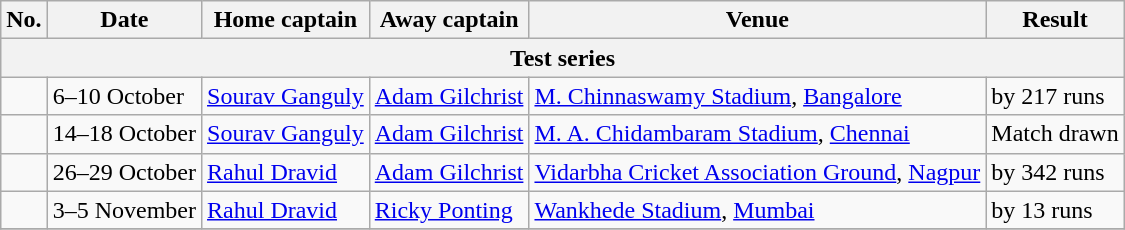<table class="wikitable">
<tr>
<th>No.</th>
<th>Date</th>
<th>Home captain</th>
<th>Away captain</th>
<th>Venue</th>
<th>Result</th>
</tr>
<tr>
<th colspan="6">Test series</th>
</tr>
<tr>
<td></td>
<td>6–10 October</td>
<td><a href='#'>Sourav Ganguly</a></td>
<td><a href='#'>Adam Gilchrist</a></td>
<td><a href='#'>M. Chinnaswamy Stadium</a>, <a href='#'>Bangalore</a></td>
<td> by 217 runs</td>
</tr>
<tr>
<td></td>
<td>14–18 October</td>
<td><a href='#'>Sourav Ganguly</a></td>
<td><a href='#'>Adam Gilchrist</a></td>
<td><a href='#'>M. A. Chidambaram Stadium</a>, <a href='#'>Chennai</a></td>
<td>Match drawn</td>
</tr>
<tr>
<td></td>
<td>26–29 October</td>
<td><a href='#'>Rahul Dravid</a></td>
<td><a href='#'>Adam Gilchrist</a></td>
<td><a href='#'>Vidarbha Cricket Association Ground</a>, <a href='#'>Nagpur</a></td>
<td> by 342 runs</td>
</tr>
<tr>
<td></td>
<td>3–5 November</td>
<td><a href='#'>Rahul Dravid</a></td>
<td><a href='#'>Ricky Ponting</a></td>
<td><a href='#'>Wankhede Stadium</a>, <a href='#'>Mumbai</a></td>
<td> by 13 runs</td>
</tr>
<tr>
</tr>
</table>
